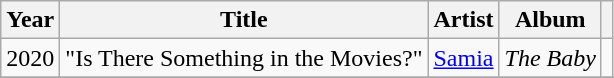<table class="wikitable sortable">
<tr>
<th>Year</th>
<th>Title</th>
<th>Artist</th>
<th>Album</th>
<th scope="col" class="unsortable"></th>
</tr>
<tr>
<td>2020</td>
<td>"Is There Something in the Movies?"</td>
<td><a href='#'>Samia</a></td>
<td data-sort-value="Baby, The"><em>The Baby</em></td>
<td style="text-align: center;"></td>
</tr>
<tr>
</tr>
</table>
